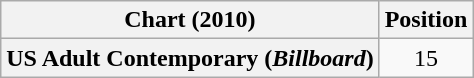<table class="wikitable plainrowheaders" style="text-align:center">
<tr>
<th>Chart (2010)</th>
<th>Position</th>
</tr>
<tr>
<th scope="row">US Adult Contemporary (<em>Billboard</em>)</th>
<td>15</td>
</tr>
</table>
